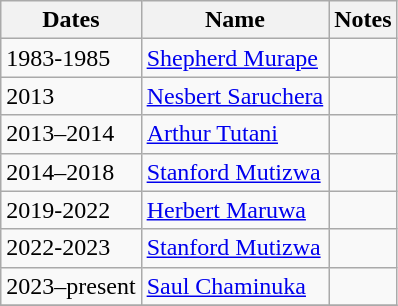<table class="wikitable">
<tr>
<th>Dates</th>
<th>Name</th>
<th>Notes</th>
</tr>
<tr>
<td>1983-1985</td>
<td><a href='#'>Shepherd Murape</a></td>
<td></td>
</tr>
<tr>
<td>2013</td>
<td><a href='#'>Nesbert Saruchera</a></td>
<td></td>
</tr>
<tr>
<td>2013–2014</td>
<td><a href='#'>Arthur Tutani</a></td>
<td></td>
</tr>
<tr>
<td>2014–2018</td>
<td><a href='#'>Stanford Mutizwa</a></td>
<td></td>
</tr>
<tr>
<td>2019-2022</td>
<td><a href='#'>Herbert Maruwa</a></td>
<td></td>
</tr>
<tr>
<td>2022-2023</td>
<td><a href='#'>Stanford Mutizwa</a></td>
<td></td>
</tr>
<tr>
<td>2023–present</td>
<td><a href='#'>Saul Chaminuka</a></td>
<td></td>
</tr>
<tr>
</tr>
</table>
